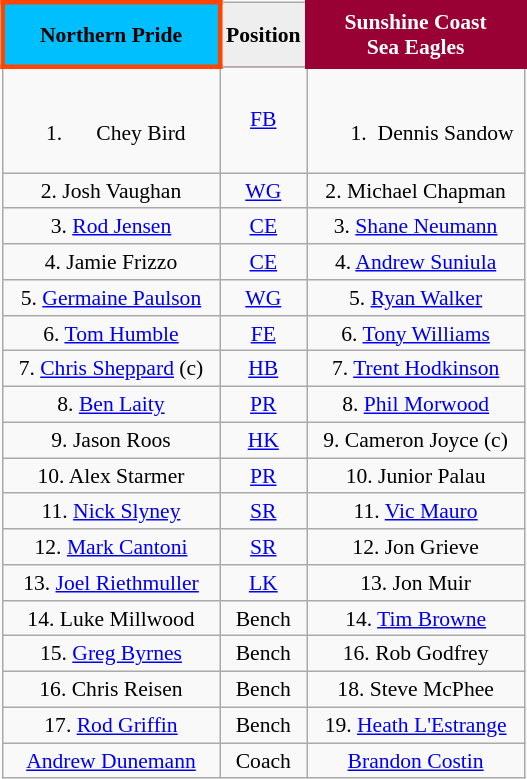<table class="wikitable" style="float:right; font-size:90%; text-align:center; margin-left:1em;">
<tr style="background:#f03;">
<th align="centre" width="136" style="border: 3px solid #FF4500; background: #00BFFF; color: black">Northern Pride</th>
<th align="center" style="background: #eeeeee; color: black">Position</th>
<th align="centre" width="136" style="border: 3px solid #990033; background: #990033; color: white">Sunshine Coast<br>Sea Eagles</th>
</tr>
<tr>
<td><br><ol><li>Chey Bird</li></ol></td>
<td><a href='#'>FB</a></td>
<td><br><ol><li>Dennis Sandow</li></ol></td>
</tr>
<tr>
<td>2. Josh Vaughan</td>
<td><a href='#'>WG</a></td>
<td>2. Michael Chapman</td>
</tr>
<tr>
<td>3. <a href='#'>Rod Jensen</a></td>
<td><a href='#'>CE</a></td>
<td>3. <a href='#'>Shane Neumann</a></td>
</tr>
<tr>
<td>4. Jamie Frizzo</td>
<td><a href='#'>CE</a></td>
<td>4. <a href='#'>Andrew Suniula</a></td>
</tr>
<tr>
<td>5. <a href='#'>Germaine Paulson</a></td>
<td><a href='#'>WG</a></td>
<td>5. <a href='#'>Ryan Walker</a></td>
</tr>
<tr>
<td>6. <a href='#'>Tom Humble</a></td>
<td><a href='#'>FE</a></td>
<td>6. <a href='#'>Tony Williams</a></td>
</tr>
<tr>
<td>7. <a href='#'>Chris Sheppard</a> (c)</td>
<td><a href='#'>HB</a></td>
<td>7. <a href='#'>Trent Hodkinson</a></td>
</tr>
<tr>
<td>8. <a href='#'>Ben Laity</a></td>
<td><a href='#'>PR</a></td>
<td>8. <a href='#'>Phil Morwood</a></td>
</tr>
<tr>
<td>9. Jason Roos</td>
<td><a href='#'>HK</a></td>
<td>9. Cameron Joyce (c)</td>
</tr>
<tr>
<td>10. Alex Starmer</td>
<td><a href='#'>PR</a></td>
<td>10. Junior Palau</td>
</tr>
<tr>
<td>11. <a href='#'>Nick Slyney</a></td>
<td><a href='#'>SR</a></td>
<td>11. <a href='#'>Vic Mauro</a></td>
</tr>
<tr>
<td>12. <a href='#'>Mark Cantoni</a></td>
<td><a href='#'>SR</a></td>
<td>12. Jon Grieve</td>
</tr>
<tr>
<td>13. <a href='#'>Joel Riethmuller</a></td>
<td><a href='#'>LK</a></td>
<td>13. Jon Muir</td>
</tr>
<tr>
<td>14. Luke Millwood</td>
<td>Bench</td>
<td>14. <a href='#'>Tim Browne</a></td>
</tr>
<tr>
<td>15. <a href='#'>Greg Byrnes</a></td>
<td>Bench</td>
<td>16. Rob Godfrey</td>
</tr>
<tr>
<td>16. Chris Reisen</td>
<td>Bench</td>
<td>18. Steve McPhee</td>
</tr>
<tr>
<td>17. <a href='#'>Rod Griffin</a></td>
<td>Bench</td>
<td>19. <a href='#'>Heath L'Estrange</a></td>
</tr>
<tr>
<td><a href='#'>Andrew Dunemann</a></td>
<td>Coach</td>
<td><a href='#'>Brandon Costin</a></td>
</tr>
</table>
